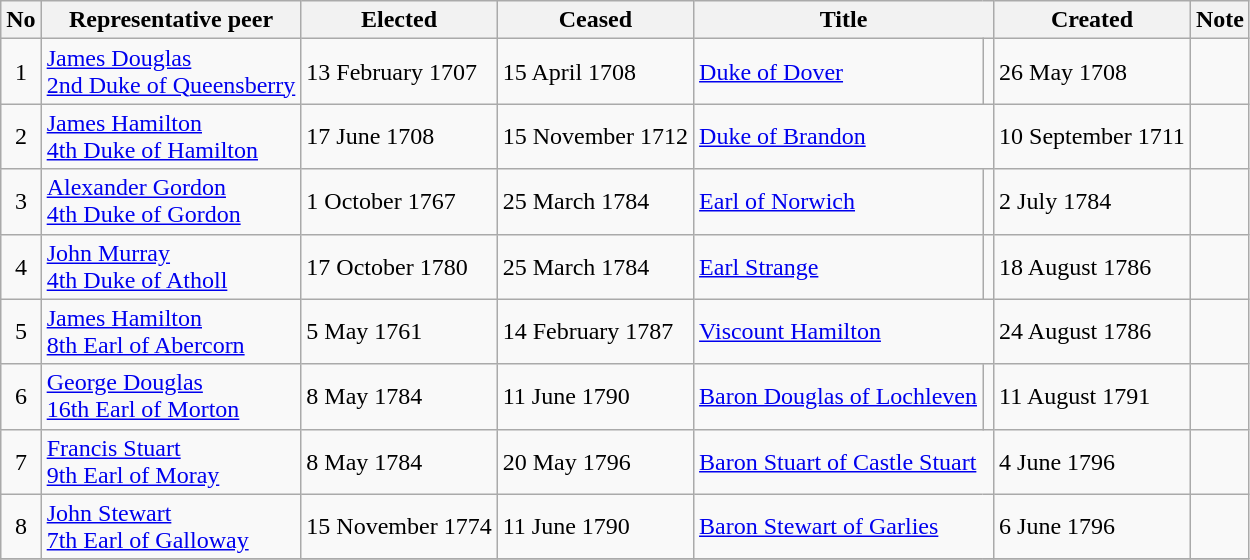<table class="wikitable">
<tr>
<th scope=col>No</th>
<th scope=col> Representative peer</th>
<th scope=col>Elected</th>
<th scope=col>Ceased</th>
<th colspan=2 scope=col> Title</th>
<th scope=col>Created</th>
<th scope=col>Note</th>
</tr>
<tr>
<td align=center>1</td>
<td><a href='#'>James Douglas<br>2nd Duke of Queensberry</a></td>
<td>13 February 1707</td>
<td>15 April 1708</td>
<td><a href='#'>Duke of Dover</a></td>
<td></td>
<td>26 May 1708</td>
<td></td>
</tr>
<tr>
<td align=center>2</td>
<td><a href='#'>James Hamilton<br>4th Duke of Hamilton</a></td>
<td>17 June 1708</td>
<td>15 November 1712</td>
<td colspan=2><a href='#'>Duke of Brandon</a></td>
<td>10 September 1711</td>
<td></td>
</tr>
<tr>
<td align=center>3</td>
<td><a href='#'>Alexander Gordon<br>4th Duke of Gordon</a></td>
<td>1 October 1767</td>
<td>25 March 1784</td>
<td><a href='#'>Earl of Norwich</a></td>
<td></td>
<td>2 July 1784</td>
<td></td>
</tr>
<tr>
<td align=center>4</td>
<td><a href='#'>John Murray<br>4th Duke of Atholl</a></td>
<td>17 October 1780</td>
<td>25 March 1784</td>
<td><a href='#'>Earl Strange</a></td>
<td></td>
<td>18 August 1786</td>
<td></td>
</tr>
<tr>
<td align=center>5</td>
<td><a href='#'>James Hamilton<br>8th Earl of Abercorn</a></td>
<td>5 May 1761</td>
<td>14 February 1787</td>
<td colspan=2><a href='#'>Viscount Hamilton</a></td>
<td>24 August 1786</td>
<td></td>
</tr>
<tr>
<td align=center>6</td>
<td><a href='#'>George Douglas<br>16th Earl of Morton</a></td>
<td>8 May 1784</td>
<td>11 June 1790</td>
<td><a href='#'>Baron Douglas of Lochleven</a></td>
<td></td>
<td>11 August 1791</td>
<td></td>
</tr>
<tr>
<td align=center>7</td>
<td><a href='#'>Francis Stuart<br>9th Earl of Moray</a></td>
<td>8 May 1784</td>
<td>20 May 1796</td>
<td colspan=2><a href='#'>Baron Stuart of Castle Stuart</a></td>
<td>4 June 1796</td>
<td></td>
</tr>
<tr>
<td align=center>8</td>
<td><a href='#'>John Stewart<br>7th Earl of Galloway</a></td>
<td>15 November 1774</td>
<td>11 June 1790</td>
<td colspan=2><a href='#'>Baron Stewart of Garlies</a></td>
<td>6 June 1796</td>
<td></td>
</tr>
<tr>
</tr>
</table>
